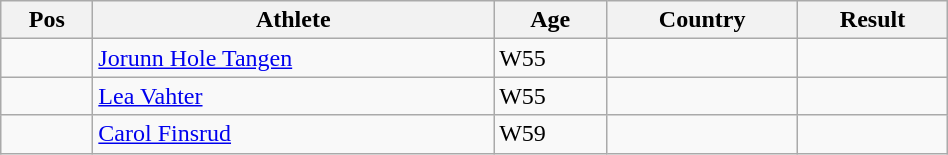<table class="wikitable"  style="text-align:center; width:50%;">
<tr>
<th>Pos</th>
<th>Athlete</th>
<th>Age</th>
<th>Country</th>
<th>Result</th>
</tr>
<tr>
<td align=center></td>
<td align=left><a href='#'>Jorunn Hole Tangen</a></td>
<td align=left>W55</td>
<td align=left></td>
<td></td>
</tr>
<tr>
<td align=center></td>
<td align=left><a href='#'>Lea Vahter</a></td>
<td align=left>W55</td>
<td align=left></td>
<td></td>
</tr>
<tr>
<td align=center></td>
<td align=left><a href='#'>Carol Finsrud</a></td>
<td align=left>W59</td>
<td align=left></td>
<td></td>
</tr>
</table>
